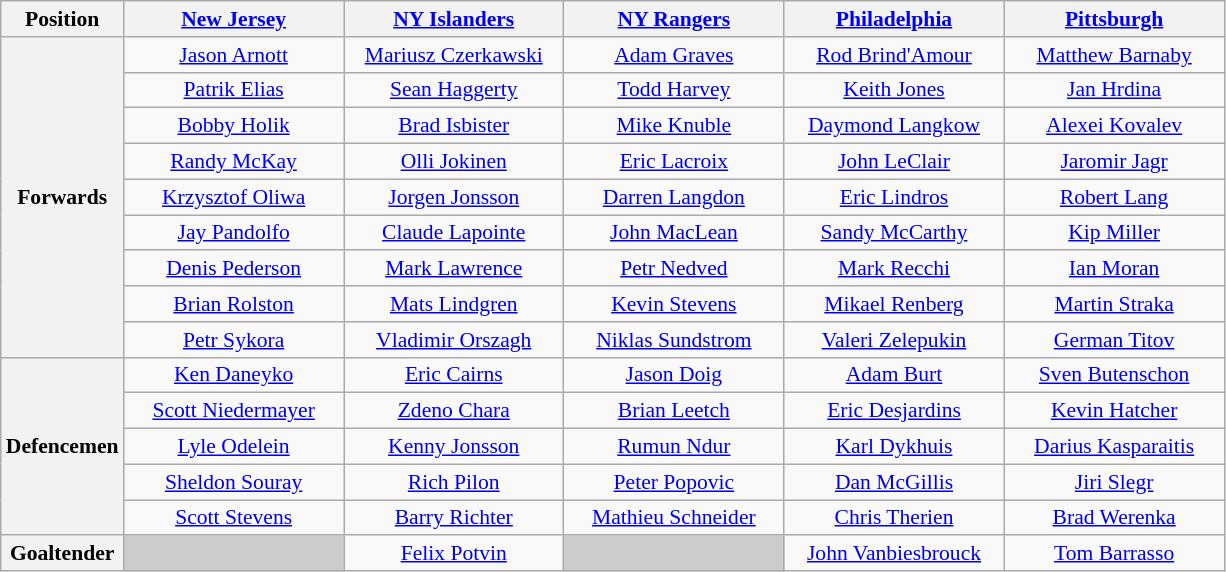<table class="wikitable" style="font-size:90%;text-align:center;">
<tr>
<th scope=col>Position</th>
<th scope=col width="140"><a href='#'>New Jersey</a></th>
<th scope=col width="140"><a href='#'>NY Islanders</a></th>
<th scope=col width="140"><a href='#'>NY Rangers</a></th>
<th scope=col width="140"><a href='#'>Philadelphia</a></th>
<th scope=col width="140"><a href='#'>Pittsburgh</a></th>
</tr>
<tr>
<th scope="row" rowspan="9">Forwards</th>
<td><a href='#'>Jason Arnott</a></td>
<td><a href='#'>Mariusz Czerkawski</a></td>
<td><a href='#'>Adam Graves</a></td>
<td><a href='#'>Rod Brind'Amour</a></td>
<td><a href='#'>Matthew Barnaby</a></td>
</tr>
<tr>
<td><a href='#'>Patrik Elias</a></td>
<td><a href='#'>Sean Haggerty</a></td>
<td><a href='#'>Todd Harvey</a></td>
<td><a href='#'>Keith Jones</a></td>
<td><a href='#'>Jan Hrdina</a></td>
</tr>
<tr>
<td><a href='#'>Bobby Holik</a></td>
<td><a href='#'>Brad Isbister</a></td>
<td><a href='#'>Mike Knuble</a></td>
<td><a href='#'>Daymond Langkow</a></td>
<td><a href='#'>Alexei Kovalev</a></td>
</tr>
<tr>
<td><a href='#'>Randy McKay</a></td>
<td><a href='#'>Olli Jokinen</a></td>
<td><a href='#'>Eric Lacroix</a></td>
<td><a href='#'>John LeClair</a></td>
<td><a href='#'>Jaromir Jagr</a></td>
</tr>
<tr>
<td><a href='#'>Krzysztof Oliwa</a></td>
<td><a href='#'>Jorgen Jonsson</a></td>
<td><a href='#'>Darren Langdon</a></td>
<td><a href='#'>Eric Lindros</a></td>
<td><a href='#'>Robert Lang</a></td>
</tr>
<tr>
<td><a href='#'>Jay Pandolfo</a></td>
<td><a href='#'>Claude Lapointe</a></td>
<td><a href='#'>John MacLean</a></td>
<td><a href='#'>Sandy McCarthy</a></td>
<td><a href='#'>Kip Miller</a></td>
</tr>
<tr>
<td><a href='#'>Denis Pederson</a></td>
<td><a href='#'>Mark Lawrence</a></td>
<td><a href='#'>Petr Nedved</a></td>
<td><a href='#'>Mark Recchi</a></td>
<td><a href='#'>Ian Moran</a></td>
</tr>
<tr>
<td><a href='#'>Brian Rolston</a></td>
<td><a href='#'>Mats Lindgren</a></td>
<td><a href='#'>Kevin Stevens</a></td>
<td><a href='#'>Mikael Renberg</a></td>
<td><a href='#'>Martin Straka</a></td>
</tr>
<tr>
<td><a href='#'>Petr Sykora</a></td>
<td><a href='#'>Vladimir Orszagh</a></td>
<td><a href='#'>Niklas Sundstrom</a></td>
<td><a href='#'>Valeri Zelepukin</a></td>
<td><a href='#'>German Titov</a></td>
</tr>
<tr>
<th scope="row" rowspan="5">Defencemen</th>
<td><a href='#'>Ken Daneyko</a></td>
<td><a href='#'>Eric Cairns</a></td>
<td><a href='#'>Jason Doig</a></td>
<td><a href='#'>Adam Burt</a></td>
<td><a href='#'>Sven Butenschon</a></td>
</tr>
<tr>
<td><a href='#'>Scott Niedermayer</a></td>
<td><a href='#'>Zdeno Chara</a></td>
<td><a href='#'>Brian Leetch</a></td>
<td><a href='#'>Eric Desjardins</a></td>
<td><a href='#'>Kevin Hatcher</a></td>
</tr>
<tr>
<td><a href='#'>Lyle Odelein</a></td>
<td><a href='#'>Kenny Jonsson</a></td>
<td><a href='#'>Rumun Ndur</a></td>
<td><a href='#'>Karl Dykhuis</a></td>
<td><a href='#'>Darius Kasparaitis</a></td>
</tr>
<tr>
<td><a href='#'>Sheldon Souray</a></td>
<td><a href='#'>Rich Pilon</a></td>
<td><a href='#'>Peter Popovic</a></td>
<td><a href='#'>Dan McGillis</a></td>
<td><a href='#'>Jiri Slegr</a></td>
</tr>
<tr>
<td><a href='#'>Scott Stevens</a></td>
<td><a href='#'>Barry Richter</a></td>
<td><a href='#'>Mathieu Schneider</a></td>
<td><a href='#'>Chris Therien</a></td>
<td><a href='#'>Brad Werenka</a></td>
</tr>
<tr>
<th scope="row">Goaltender</th>
<td style="background-color:#CCCCCC"></td>
<td><a href='#'>Felix Potvin</a></td>
<td style="background-color:#CCCCCC"></td>
<td><a href='#'>John Vanbiesbrouck</a></td>
<td><a href='#'>Tom Barrasso</a></td>
</tr>
</table>
